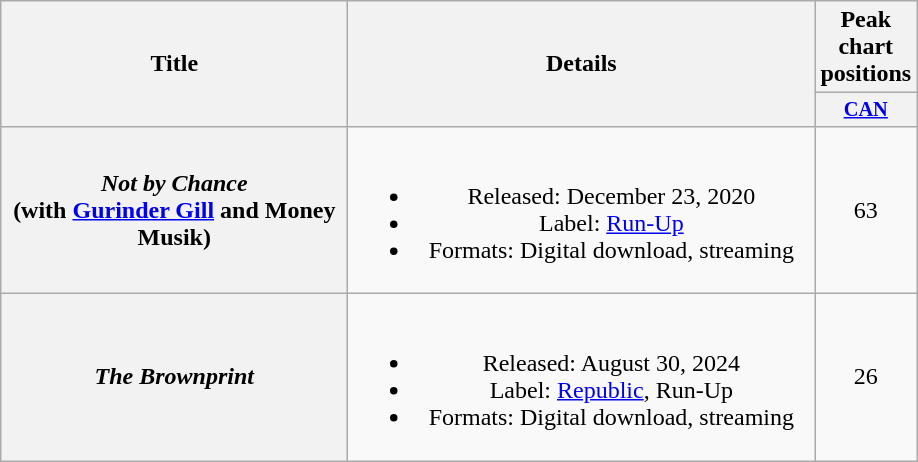<table class="wikitable plainrowheaders" style="text-align:center;">
<tr>
<th rowspan="2" scope="col" style="width:14em;">Title</th>
<th rowspan="2" scope="col" style="width:19em;">Details</th>
<th scope="col">Peak chart positions</th>
</tr>
<tr>
<th style="width:2.5em; font-size:85%"><a href='#'>CAN</a><br></th>
</tr>
<tr>
<th scope="row"><em>Not by Chance</em><br><span>(with <a href='#'>Gurinder Gill</a> and Money Musik)</span></th>
<td><br><ul><li>Released: December 23, 2020</li><li>Label: <a href='#'>Run-Up</a></li><li>Formats: Digital download, streaming</li></ul></td>
<td>63</td>
</tr>
<tr>
<th scope="row"><em>The Brownprint</em></th>
<td><br><ul><li>Released: August 30, 2024</li><li>Label: <a href='#'>Republic</a>, Run-Up</li><li>Formats: Digital download, streaming</li></ul></td>
<td>26</td>
</tr>
</table>
